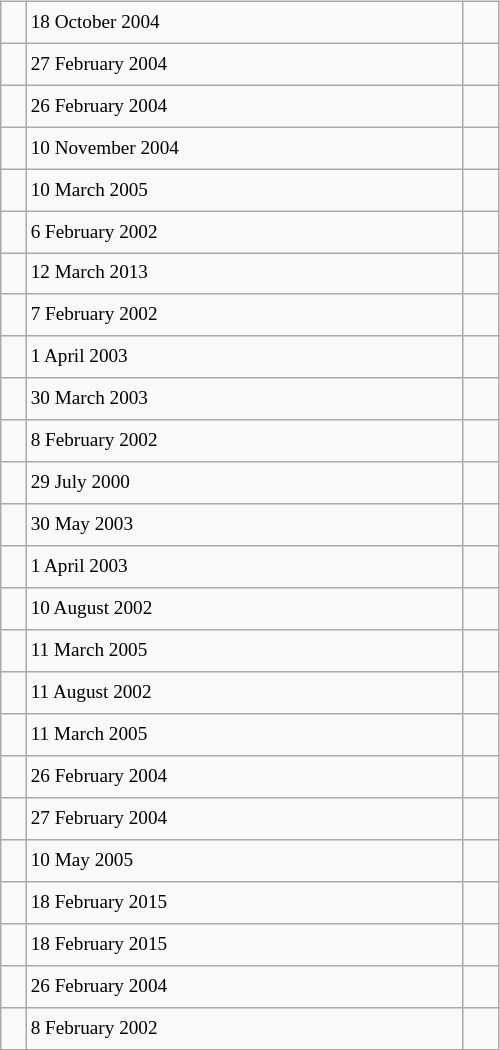<table class="wikitable" style="font-size: 80%; float: left; width: 26em; margin-right: 1em; height: 700px">
<tr>
<td></td>
<td>18 October 2004</td>
<td> </td>
</tr>
<tr>
<td></td>
<td>27 February 2004</td>
<td> </td>
</tr>
<tr>
<td></td>
<td>26 February 2004</td>
<td> </td>
</tr>
<tr>
<td></td>
<td>10 November 2004</td>
<td> </td>
</tr>
<tr>
<td></td>
<td>10 March 2005</td>
<td> </td>
</tr>
<tr>
<td></td>
<td>6 February 2002</td>
<td> </td>
</tr>
<tr>
<td></td>
<td>12 March 2013</td>
<td></td>
</tr>
<tr>
<td></td>
<td>7 February 2002</td>
<td> </td>
</tr>
<tr>
<td></td>
<td>1 April 2003</td>
<td> </td>
</tr>
<tr>
<td></td>
<td>30 March 2003</td>
<td> </td>
</tr>
<tr>
<td></td>
<td>8 February 2002</td>
<td> </td>
</tr>
<tr>
<td></td>
<td>29 July 2000</td>
<td> </td>
</tr>
<tr>
<td></td>
<td>30 May 2003</td>
<td> </td>
</tr>
<tr>
<td></td>
<td>1 April 2003</td>
<td> </td>
</tr>
<tr>
<td></td>
<td>10 August 2002</td>
<td> </td>
</tr>
<tr>
<td></td>
<td>11 March 2005</td>
<td> </td>
</tr>
<tr>
<td></td>
<td>11 August 2002</td>
<td> </td>
</tr>
<tr>
<td></td>
<td>11 March 2005</td>
<td> </td>
</tr>
<tr>
<td></td>
<td>26 February 2004</td>
<td> </td>
</tr>
<tr>
<td></td>
<td>27 February 2004</td>
<td> </td>
</tr>
<tr>
<td></td>
<td>10 May 2005</td>
<td> </td>
</tr>
<tr>
<td></td>
<td>18 February 2015</td>
<td> </td>
</tr>
<tr>
<td></td>
<td>18 February 2015</td>
<td> </td>
</tr>
<tr>
<td></td>
<td>26 February 2004</td>
<td> </td>
</tr>
<tr>
<td></td>
<td>8 February 2002</td>
<td> </td>
</tr>
</table>
